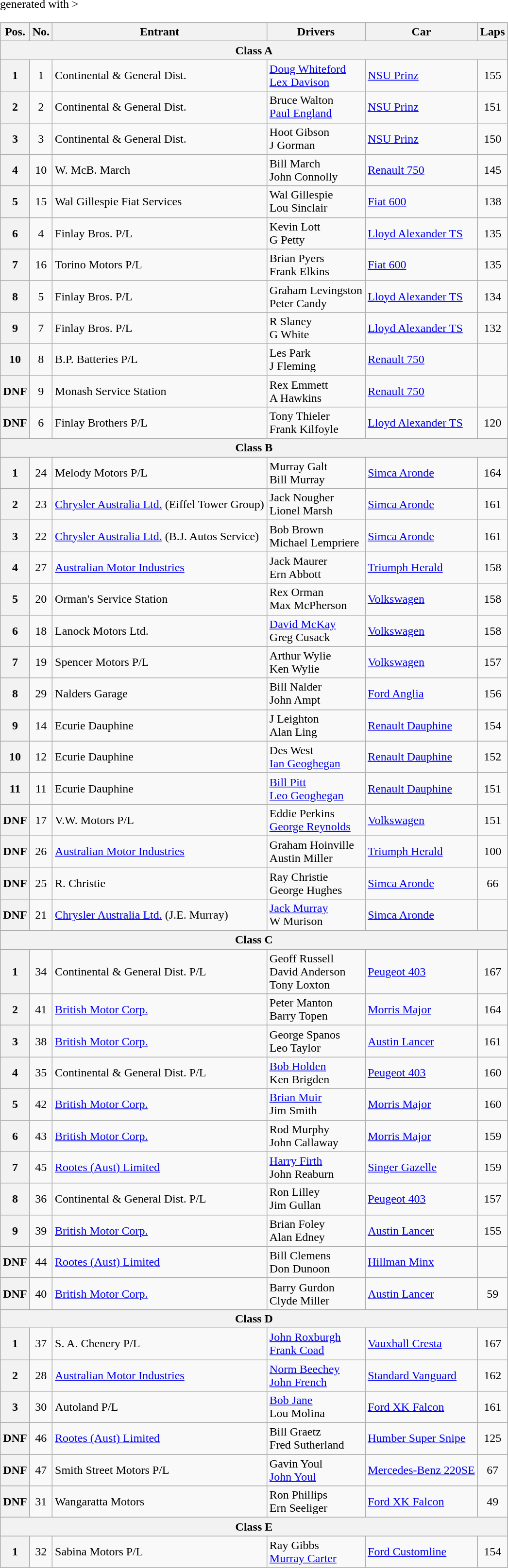<table class="wikitable sortable" <hiddentext>generated with >
<tr style="font-weight:bold">
<th>Pos.</th>
<th>No.</th>
<th>Entrant</th>
<th>Drivers</th>
<th>Car</th>
<th>Laps</th>
</tr>
<tr>
<th colspan=6>Class A</th>
</tr>
<tr>
<th>1</th>
<td align="center">1</td>
<td>Continental & General Dist.</td>
<td><a href='#'>Doug Whiteford</a><br><a href='#'>Lex Davison</a></td>
<td><a href='#'>NSU Prinz</a></td>
<td align="center">155</td>
</tr>
<tr>
<th>2</th>
<td align="center">2</td>
<td>Continental & General Dist.</td>
<td>Bruce Walton<br><a href='#'>Paul England</a></td>
<td><a href='#'>NSU Prinz</a></td>
<td align="center">151</td>
</tr>
<tr>
<th>3</th>
<td align="center">3</td>
<td>Continental & General Dist.</td>
<td>Hoot Gibson<br>J Gorman</td>
<td><a href='#'>NSU Prinz</a></td>
<td align="center">150</td>
</tr>
<tr>
<th>4</th>
<td align="center">10</td>
<td>W. McB. March</td>
<td>Bill March<br>John Connolly</td>
<td><a href='#'>Renault 750</a></td>
<td align="center">145</td>
</tr>
<tr>
<th>5</th>
<td align="center">15</td>
<td>Wal Gillespie Fiat Services</td>
<td>Wal Gillespie<br>Lou Sinclair</td>
<td><a href='#'>Fiat 600</a></td>
<td align="center">138</td>
</tr>
<tr>
<th>6</th>
<td align="center">4</td>
<td>Finlay Bros. P/L</td>
<td>Kevin Lott<br>G Petty</td>
<td><a href='#'>Lloyd Alexander TS</a></td>
<td align="center">135</td>
</tr>
<tr>
<th>7</th>
<td align="center">16</td>
<td>Torino Motors P/L</td>
<td>Brian Pyers<br>Frank Elkins</td>
<td><a href='#'>Fiat 600</a></td>
<td align="center">135</td>
</tr>
<tr>
<th>8</th>
<td align="center">5</td>
<td>Finlay Bros. P/L</td>
<td>Graham Levingston<br>Peter Candy</td>
<td><a href='#'>Lloyd Alexander TS</a></td>
<td align="center">134</td>
</tr>
<tr>
<th>9</th>
<td align="center">7</td>
<td>Finlay Bros. P/L</td>
<td>R Slaney<br>G White</td>
<td><a href='#'>Lloyd Alexander TS</a></td>
<td align="center">132</td>
</tr>
<tr>
<th>10</th>
<td align="center">8</td>
<td>B.P. Batteries P/L</td>
<td>Les Park<br>J Fleming</td>
<td><a href='#'>Renault 750</a></td>
<td></td>
</tr>
<tr>
<th>DNF</th>
<td align="center">9</td>
<td>Monash Service Station</td>
<td>Rex Emmett<br>A Hawkins</td>
<td><a href='#'>Renault 750</a></td>
<td></td>
</tr>
<tr>
<th>DNF</th>
<td align="center">6</td>
<td>Finlay Brothers P/L</td>
<td>Tony Thieler<br>Frank Kilfoyle</td>
<td><a href='#'>Lloyd Alexander TS</a></td>
<td align="center">120</td>
</tr>
<tr>
<th colspan=6>Class B</th>
</tr>
<tr>
<th>1</th>
<td align="center">24</td>
<td>Melody Motors P/L</td>
<td>Murray Galt<br>Bill Murray</td>
<td><a href='#'>Simca Aronde</a></td>
<td align="center">164</td>
</tr>
<tr>
<th>2</th>
<td align="center">23</td>
<td><a href='#'>Chrysler Australia Ltd.</a> (Eiffel Tower Group)</td>
<td>Jack Nougher<br>Lionel Marsh</td>
<td><a href='#'>Simca Aronde</a></td>
<td align="center">161</td>
</tr>
<tr>
<th>3</th>
<td align="center">22</td>
<td><a href='#'>Chrysler Australia Ltd.</a> (B.J. Autos Service)</td>
<td>Bob Brown<br>Michael Lempriere</td>
<td><a href='#'>Simca Aronde</a></td>
<td align="center">161</td>
</tr>
<tr>
<th>4</th>
<td align="center">27</td>
<td><a href='#'>Australian Motor Industries</a></td>
<td>Jack Maurer<br>Ern Abbott</td>
<td><a href='#'>Triumph Herald</a></td>
<td align="center">158</td>
</tr>
<tr>
<th>5</th>
<td align="center">20</td>
<td>Orman's Service Station</td>
<td>Rex Orman<br>Max McPherson</td>
<td><a href='#'>Volkswagen</a></td>
<td align="center">158</td>
</tr>
<tr>
<th>6</th>
<td align="center">18</td>
<td>Lanock Motors Ltd.</td>
<td><a href='#'>David McKay</a><br>Greg Cusack</td>
<td><a href='#'>Volkswagen</a></td>
<td align="center">158</td>
</tr>
<tr>
<th>7</th>
<td align="center">19</td>
<td>Spencer Motors P/L</td>
<td>Arthur Wylie<br>Ken Wylie</td>
<td><a href='#'>Volkswagen</a></td>
<td align="center">157</td>
</tr>
<tr>
<th>8</th>
<td align="center">29</td>
<td>Nalders Garage</td>
<td>Bill Nalder<br>John Ampt</td>
<td><a href='#'>Ford Anglia</a></td>
<td align="center">156</td>
</tr>
<tr>
<th>9</th>
<td align="center">14</td>
<td>Ecurie Dauphine</td>
<td>J Leighton<br>Alan Ling</td>
<td><a href='#'>Renault Dauphine</a></td>
<td align="center">154</td>
</tr>
<tr>
<th>10</th>
<td align="center">12</td>
<td>Ecurie Dauphine</td>
<td>Des West<br><a href='#'>Ian Geoghegan</a></td>
<td><a href='#'>Renault Dauphine</a></td>
<td align="center">152</td>
</tr>
<tr>
<th>11</th>
<td align="center">11</td>
<td>Ecurie Dauphine</td>
<td><a href='#'>Bill Pitt</a><br><a href='#'>Leo Geoghegan</a></td>
<td><a href='#'>Renault Dauphine</a></td>
<td align="center">151</td>
</tr>
<tr>
<th>DNF</th>
<td align="center">17</td>
<td>V.W. Motors P/L</td>
<td>Eddie Perkins<br><a href='#'>George Reynolds</a></td>
<td><a href='#'>Volkswagen</a></td>
<td align="center">151</td>
</tr>
<tr>
<th>DNF</th>
<td align="center">26</td>
<td><a href='#'>Australian Motor Industries</a></td>
<td>Graham Hoinville<br>Austin Miller</td>
<td><a href='#'>Triumph Herald</a></td>
<td align="center">100</td>
</tr>
<tr>
<th>DNF</th>
<td align="center">25</td>
<td>R. Christie</td>
<td>Ray Christie<br>George Hughes</td>
<td><a href='#'>Simca Aronde</a></td>
<td align="center">66</td>
</tr>
<tr>
<th>DNF</th>
<td align="center">21</td>
<td><a href='#'>Chrysler Australia Ltd.</a> (J.E. Murray)</td>
<td><a href='#'>Jack Murray</a> <br> W Murison</td>
<td><a href='#'>Simca Aronde</a></td>
<td></td>
</tr>
<tr>
<th colspan=6>Class C</th>
</tr>
<tr>
<th>1</th>
<td align="center">34</td>
<td>Continental & General Dist. P/L</td>
<td>Geoff Russell<br>David Anderson<br>Tony Loxton</td>
<td><a href='#'>Peugeot 403</a></td>
<td align="center">167</td>
</tr>
<tr>
<th>2</th>
<td align="center">41</td>
<td><a href='#'>British Motor Corp.</a></td>
<td>Peter Manton<br>Barry Topen</td>
<td><a href='#'>Morris Major</a></td>
<td align="center">164</td>
</tr>
<tr>
<th>3</th>
<td align="center">38</td>
<td><a href='#'>British Motor Corp.</a></td>
<td>George Spanos<br>Leo Taylor</td>
<td><a href='#'>Austin Lancer</a></td>
<td align="center">161</td>
</tr>
<tr>
<th>4</th>
<td align="center">35</td>
<td>Continental & General Dist. P/L</td>
<td><a href='#'>Bob Holden</a><br>Ken Brigden</td>
<td><a href='#'>Peugeot 403</a></td>
<td align="center">160</td>
</tr>
<tr>
<th>5</th>
<td align="center">42</td>
<td><a href='#'>British Motor Corp.</a></td>
<td><a href='#'>Brian Muir</a><br>Jim Smith</td>
<td><a href='#'>Morris Major</a></td>
<td align="center">160</td>
</tr>
<tr>
<th>6</th>
<td align="center">43</td>
<td><a href='#'>British Motor Corp.</a></td>
<td>Rod Murphy<br>John Callaway</td>
<td><a href='#'>Morris Major</a></td>
<td align="center">159</td>
</tr>
<tr>
<th>7</th>
<td align="center">45</td>
<td><a href='#'>Rootes (Aust) Limited</a></td>
<td><a href='#'>Harry Firth</a><br>John Reaburn</td>
<td><a href='#'>Singer Gazelle</a></td>
<td align="center">159</td>
</tr>
<tr>
<th>8</th>
<td align="center">36</td>
<td>Continental & General Dist. P/L</td>
<td>Ron Lilley<br>Jim Gullan</td>
<td><a href='#'>Peugeot 403</a></td>
<td align="center">157</td>
</tr>
<tr>
<th>9</th>
<td align="center">39</td>
<td><a href='#'>British Motor Corp.</a></td>
<td>Brian Foley<br>Alan Edney</td>
<td><a href='#'>Austin Lancer</a></td>
<td align="center">155</td>
</tr>
<tr>
<th>DNF</th>
<td align="center">44</td>
<td><a href='#'>Rootes (Aust) Limited</a></td>
<td>Bill Clemens<br>Don Dunoon</td>
<td><a href='#'>Hillman Minx</a></td>
<td></td>
</tr>
<tr>
<th>DNF</th>
<td align="center">40</td>
<td><a href='#'>British Motor Corp.</a></td>
<td>Barry Gurdon<br>Clyde Miller</td>
<td><a href='#'>Austin Lancer</a></td>
<td align="center">59</td>
</tr>
<tr>
<th colspan=6>Class D</th>
</tr>
<tr>
<th>1</th>
<td align="center">37</td>
<td>S. A. Chenery P/L</td>
<td><a href='#'>John Roxburgh</a><br><a href='#'>Frank Coad</a></td>
<td><a href='#'>Vauxhall Cresta</a></td>
<td align="center">167</td>
</tr>
<tr>
<th>2</th>
<td align="center">28</td>
<td><a href='#'>Australian Motor Industries</a></td>
<td><a href='#'>Norm Beechey</a><br><a href='#'>John French</a></td>
<td><a href='#'>Standard Vanguard</a></td>
<td align="center">162</td>
</tr>
<tr>
<th>3</th>
<td align="center">30</td>
<td>Autoland P/L</td>
<td><a href='#'>Bob Jane</a><br>Lou Molina</td>
<td><a href='#'>Ford XK Falcon</a></td>
<td align="center">161</td>
</tr>
<tr>
<th>DNF</th>
<td align="center">46</td>
<td><a href='#'>Rootes (Aust) Limited</a></td>
<td>Bill Graetz<br>Fred Sutherland</td>
<td><a href='#'>Humber Super Snipe</a></td>
<td align="center">125</td>
</tr>
<tr>
<th>DNF</th>
<td align="center">47</td>
<td>Smith Street Motors P/L</td>
<td>Gavin Youl<br><a href='#'>John Youl</a></td>
<td><a href='#'>Mercedes-Benz 220SE</a></td>
<td align="center">67</td>
</tr>
<tr>
<th>DNF</th>
<td align="center">31</td>
<td>Wangaratta Motors</td>
<td>Ron Phillips<br>Ern Seeliger</td>
<td><a href='#'>Ford XK Falcon</a></td>
<td align="center">49</td>
</tr>
<tr>
<th colspan=6>Class E</th>
</tr>
<tr>
<th>1</th>
<td align="center">32</td>
<td>Sabina Motors P/L</td>
<td>Ray Gibbs<br><a href='#'>Murray Carter</a></td>
<td><a href='#'>Ford Customline</a></td>
<td align="center">154</td>
</tr>
</table>
